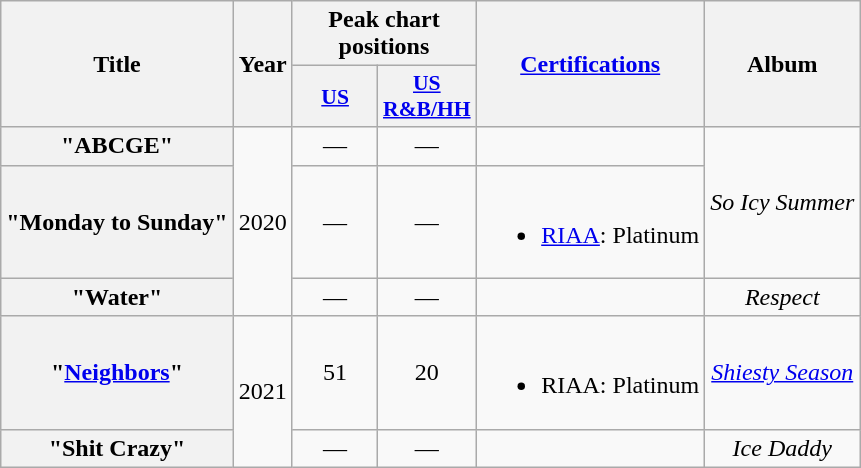<table class="wikitable plainrowheaders" style="text-align:center;">
<tr>
<th rowspan="2">Title</th>
<th rowspan="2">Year</th>
<th colspan="2">Peak chart positions</th>
<th rowspan="2"><a href='#'>Certifications</a></th>
<th rowspan="2">Album</th>
</tr>
<tr>
<th scope="col" style="width:3.5em;font-size:90%;"><a href='#'>US</a><br></th>
<th scope="col" style="width:3.5em;font-size:90%;"><a href='#'>US<br>R&B/HH</a><br></th>
</tr>
<tr>
<th scope="row">"ABCGE"<br></th>
<td rowspan="3">2020</td>
<td>—</td>
<td>—</td>
<td></td>
<td rowspan="2"><em>So Icy Summer</em></td>
</tr>
<tr>
<th scope="row">"Monday to Sunday"<br></th>
<td>—</td>
<td>—</td>
<td><br><ul><li><a href='#'>RIAA</a>: Platinum</li></ul></td>
</tr>
<tr>
<th scope="row">"Water"<br></th>
<td>—</td>
<td>—</td>
<td></td>
<td><em>Respect</em></td>
</tr>
<tr>
<th scope="row">"<a href='#'>Neighbors</a>"<br></th>
<td rowspan="2">2021</td>
<td>51</td>
<td>20</td>
<td><br><ul><li>RIAA: Platinum</li></ul></td>
<td><em><a href='#'>Shiesty Season</a></em></td>
</tr>
<tr>
<th scope="row">"Shit Crazy"<br></th>
<td>—</td>
<td>—</td>
<td></td>
<td><em>Ice Daddy</em></td>
</tr>
</table>
